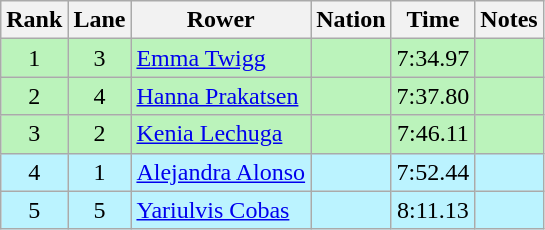<table class="wikitable sortable" style="text-align:center">
<tr>
<th>Rank</th>
<th>Lane</th>
<th>Rower</th>
<th>Nation</th>
<th>Time</th>
<th>Notes</th>
</tr>
<tr bgcolor=bbf3bb>
<td>1</td>
<td>3</td>
<td align=left><a href='#'>Emma Twigg</a></td>
<td align=left></td>
<td>7:34.97</td>
<td></td>
</tr>
<tr bgcolor=bbf3bb>
<td>2</td>
<td>4</td>
<td align=left><a href='#'>Hanna Prakatsen</a></td>
<td align=left></td>
<td>7:37.80</td>
<td></td>
</tr>
<tr bgcolor=bbf3bb>
<td>3</td>
<td>2</td>
<td align=left><a href='#'>Kenia Lechuga</a></td>
<td align=left></td>
<td>7:46.11</td>
<td></td>
</tr>
<tr bgcolor=bbf3ff>
<td>4</td>
<td>1</td>
<td align=left><a href='#'>Alejandra Alonso</a></td>
<td align=left></td>
<td>7:52.44</td>
<td></td>
</tr>
<tr bgcolor=bbf3ff>
<td>5</td>
<td>5</td>
<td align=left><a href='#'>Yariulvis Cobas</a></td>
<td align=left></td>
<td>8:11.13</td>
<td></td>
</tr>
</table>
